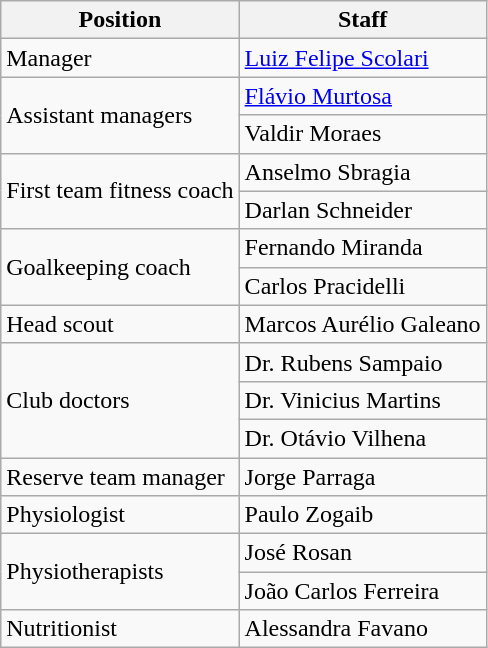<table class="wikitable">
<tr>
<th>Position</th>
<th>Staff</th>
</tr>
<tr>
<td>Manager</td>
<td> <a href='#'>Luiz Felipe Scolari</a></td>
</tr>
<tr>
<td rowspan="2">Assistant managers</td>
<td> <a href='#'>Flávio Murtosa</a></td>
</tr>
<tr>
<td> Valdir Moraes</td>
</tr>
<tr>
<td rowspan="2">First team fitness coach</td>
<td> Anselmo Sbragia</td>
</tr>
<tr>
<td> Darlan Schneider</td>
</tr>
<tr>
<td rowspan="2">Goalkeeping coach</td>
<td> Fernando Miranda</td>
</tr>
<tr>
<td> Carlos Pracidelli</td>
</tr>
<tr>
<td>Head scout</td>
<td> Marcos Aurélio Galeano</td>
</tr>
<tr>
<td rowspan="3">Club doctors</td>
<td> Dr. Rubens Sampaio</td>
</tr>
<tr>
<td> Dr. Vinicius Martins</td>
</tr>
<tr>
<td> Dr. Otávio Vilhena</td>
</tr>
<tr>
<td>Reserve team manager</td>
<td> Jorge Parraga</td>
</tr>
<tr>
<td>Physiologist</td>
<td> Paulo Zogaib</td>
</tr>
<tr>
<td rowspan="2">Physiotherapists</td>
<td> José Rosan</td>
</tr>
<tr>
<td> João Carlos Ferreira</td>
</tr>
<tr>
<td>Nutritionist</td>
<td> Alessandra Favano</td>
</tr>
</table>
